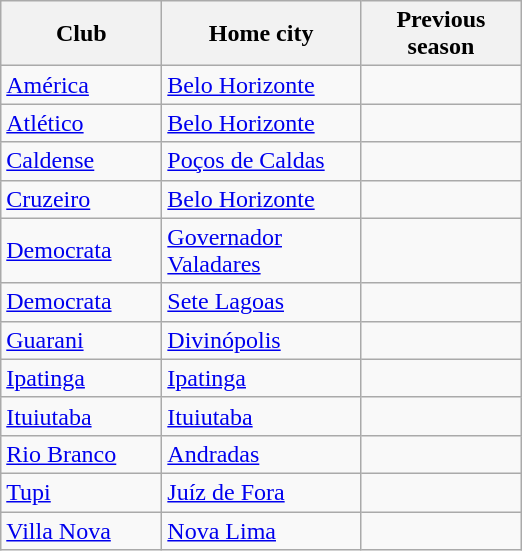<table class="wikitable sortable">
<tr>
<th width=100>Club</th>
<th width=125>Home city</th>
<th width=100>Previous season</th>
</tr>
<tr>
<td><a href='#'>América</a></td>
<td><a href='#'>Belo Horizonte</a></td>
<td></td>
</tr>
<tr>
<td><a href='#'>Atlético</a></td>
<td><a href='#'>Belo Horizonte</a></td>
<td></td>
</tr>
<tr>
<td><a href='#'>Caldense</a></td>
<td><a href='#'>Poços de Caldas</a></td>
<td></td>
</tr>
<tr>
<td><a href='#'>Cruzeiro</a></td>
<td><a href='#'>Belo Horizonte</a></td>
<td></td>
</tr>
<tr>
<td><a href='#'>Democrata</a></td>
<td><a href='#'>Governador Valadares</a></td>
<td></td>
</tr>
<tr>
<td><a href='#'>Democrata</a></td>
<td><a href='#'>Sete Lagoas</a></td>
<td></td>
</tr>
<tr>
<td><a href='#'>Guarani</a></td>
<td><a href='#'>Divinópolis</a></td>
<td></td>
</tr>
<tr>
<td><a href='#'>Ipatinga</a></td>
<td><a href='#'>Ipatinga</a></td>
<td></td>
</tr>
<tr>
<td><a href='#'>Ituiutaba</a></td>
<td><a href='#'>Ituiutaba</a></td>
<td></td>
</tr>
<tr>
<td><a href='#'>Rio Branco</a></td>
<td><a href='#'>Andradas</a></td>
<td></td>
</tr>
<tr>
<td><a href='#'>Tupi</a></td>
<td><a href='#'>Juíz de Fora</a></td>
<td></td>
</tr>
<tr>
<td><a href='#'>Villa Nova</a></td>
<td><a href='#'>Nova Lima</a></td>
<td></td>
</tr>
</table>
